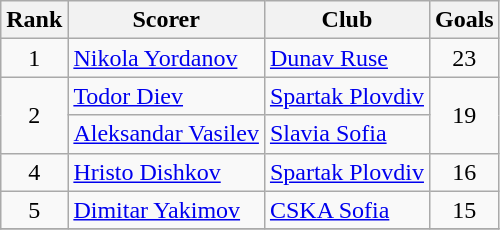<table class="wikitable" style="text-align:center">
<tr>
<th>Rank</th>
<th>Scorer</th>
<th>Club</th>
<th>Goals</th>
</tr>
<tr>
<td rowspan="1">1</td>
<td align="left"> <a href='#'>Nikola Yordanov</a></td>
<td align="left"><a href='#'>Dunav Ruse</a></td>
<td rowspan="1">23</td>
</tr>
<tr>
<td rowspan="2">2</td>
<td align="left"> <a href='#'>Todor Diev</a></td>
<td align="left"><a href='#'>Spartak Plovdiv</a></td>
<td rowspan="2">19</td>
</tr>
<tr>
<td align="left"> <a href='#'>Aleksandar Vasilev</a></td>
<td align="left"><a href='#'>Slavia Sofia</a></td>
</tr>
<tr>
<td rowspan="1">4</td>
<td align="left"> <a href='#'>Hristo Dishkov</a></td>
<td align="left"><a href='#'>Spartak Plovdiv</a></td>
<td rowspan="1">16</td>
</tr>
<tr>
<td rowspan="1">5</td>
<td align="left"> <a href='#'>Dimitar Yakimov</a></td>
<td align="left"><a href='#'>CSKA Sofia</a></td>
<td rowspan="1">15</td>
</tr>
<tr>
</tr>
</table>
